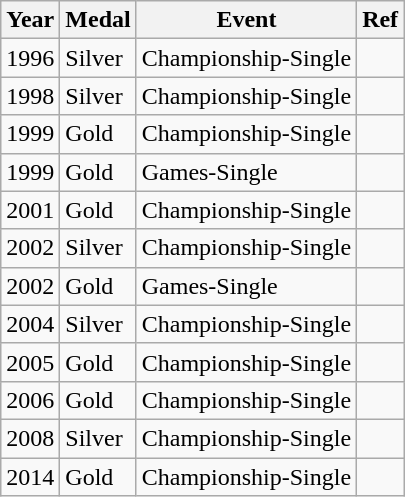<table class="wikitable">
<tr>
<th>Year</th>
<th>Medal</th>
<th>Event</th>
<th>Ref</th>
</tr>
<tr>
<td>1996</td>
<td>Silver</td>
<td>Championship-Single</td>
<td></td>
</tr>
<tr>
<td>1998</td>
<td>Silver</td>
<td>Championship-Single</td>
<td></td>
</tr>
<tr>
<td>1999</td>
<td>Gold</td>
<td>Championship-Single</td>
<td></td>
</tr>
<tr>
<td>1999</td>
<td>Gold</td>
<td>Games-Single</td>
<td></td>
</tr>
<tr>
<td>2001</td>
<td>Gold</td>
<td>Championship-Single</td>
<td></td>
</tr>
<tr>
<td>2002</td>
<td>Silver</td>
<td>Championship-Single</td>
<td></td>
</tr>
<tr>
<td>2002</td>
<td>Gold</td>
<td>Games-Single</td>
<td></td>
</tr>
<tr>
<td>2004</td>
<td>Silver</td>
<td>Championship-Single</td>
<td></td>
</tr>
<tr>
<td>2005</td>
<td>Gold</td>
<td>Championship-Single</td>
<td></td>
</tr>
<tr>
<td>2006</td>
<td>Gold</td>
<td>Championship-Single</td>
<td></td>
</tr>
<tr>
<td>2008</td>
<td>Silver</td>
<td>Championship-Single</td>
<td></td>
</tr>
<tr>
<td>2014</td>
<td>Gold</td>
<td>Championship-Single</td>
<td></td>
</tr>
</table>
